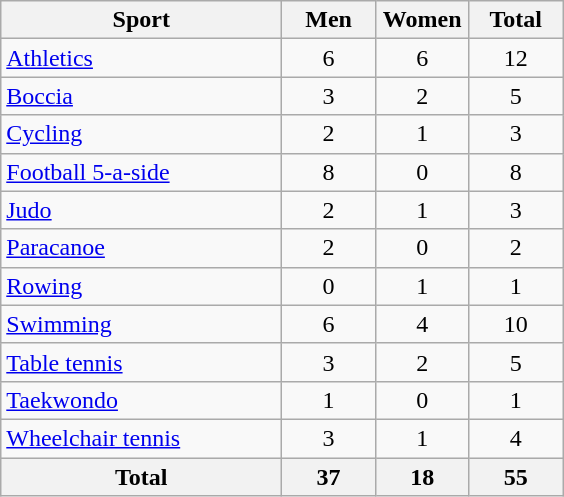<table class="wikitable sortable" style="text-align:center;">
<tr>
<th width=180>Sport</th>
<th width=55>Men</th>
<th width=55>Women</th>
<th width=55>Total</th>
</tr>
<tr>
<td align=left><a href='#'>Athletics</a></td>
<td>6</td>
<td>6</td>
<td>12</td>
</tr>
<tr>
<td align=left><a href='#'>Boccia</a></td>
<td>3</td>
<td>2</td>
<td>5</td>
</tr>
<tr>
<td align=left><a href='#'>Cycling</a></td>
<td>2</td>
<td>1</td>
<td>3</td>
</tr>
<tr>
<td align=left><a href='#'>Football 5-a-side</a></td>
<td>8</td>
<td>0</td>
<td>8</td>
</tr>
<tr>
<td align=left><a href='#'>Judo</a></td>
<td>2</td>
<td>1</td>
<td>3</td>
</tr>
<tr>
<td align=left><a href='#'>Paracanoe</a></td>
<td>2</td>
<td>0</td>
<td>2</td>
</tr>
<tr>
<td align=left><a href='#'>Rowing</a></td>
<td>0</td>
<td>1</td>
<td>1</td>
</tr>
<tr>
<td align=left><a href='#'>Swimming</a></td>
<td>6</td>
<td>4</td>
<td>10</td>
</tr>
<tr>
<td align=left><a href='#'>Table tennis</a></td>
<td>3</td>
<td>2</td>
<td>5</td>
</tr>
<tr>
<td align=left><a href='#'>Taekwondo</a></td>
<td>1</td>
<td>0</td>
<td>1</td>
</tr>
<tr>
<td align=left><a href='#'>Wheelchair tennis</a></td>
<td>3</td>
<td>1</td>
<td>4</td>
</tr>
<tr>
<th>Total</th>
<th>37</th>
<th>18</th>
<th>55</th>
</tr>
</table>
